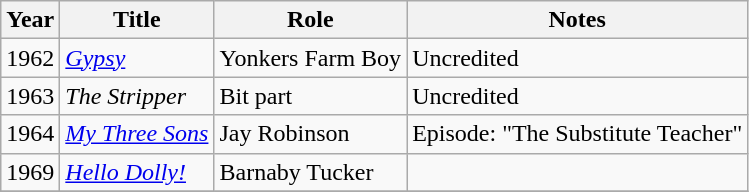<table class="wikitable sortable">
<tr>
<th>Year</th>
<th>Title</th>
<th>Role</th>
<th class="unsortable">Notes</th>
</tr>
<tr>
<td>1962</td>
<td><em><a href='#'>Gypsy</a></em></td>
<td>Yonkers Farm Boy</td>
<td>Uncredited</td>
</tr>
<tr>
<td>1963</td>
<td><em>The Stripper</em></td>
<td>Bit part</td>
<td>Uncredited</td>
</tr>
<tr>
<td>1964</td>
<td><em><a href='#'>My Three Sons</a></em></td>
<td>Jay Robinson</td>
<td>Episode: "The Substitute Teacher"</td>
</tr>
<tr>
<td>1969</td>
<td><em><a href='#'>Hello Dolly!</a></em></td>
<td>Barnaby Tucker</td>
<td></td>
</tr>
<tr>
</tr>
</table>
